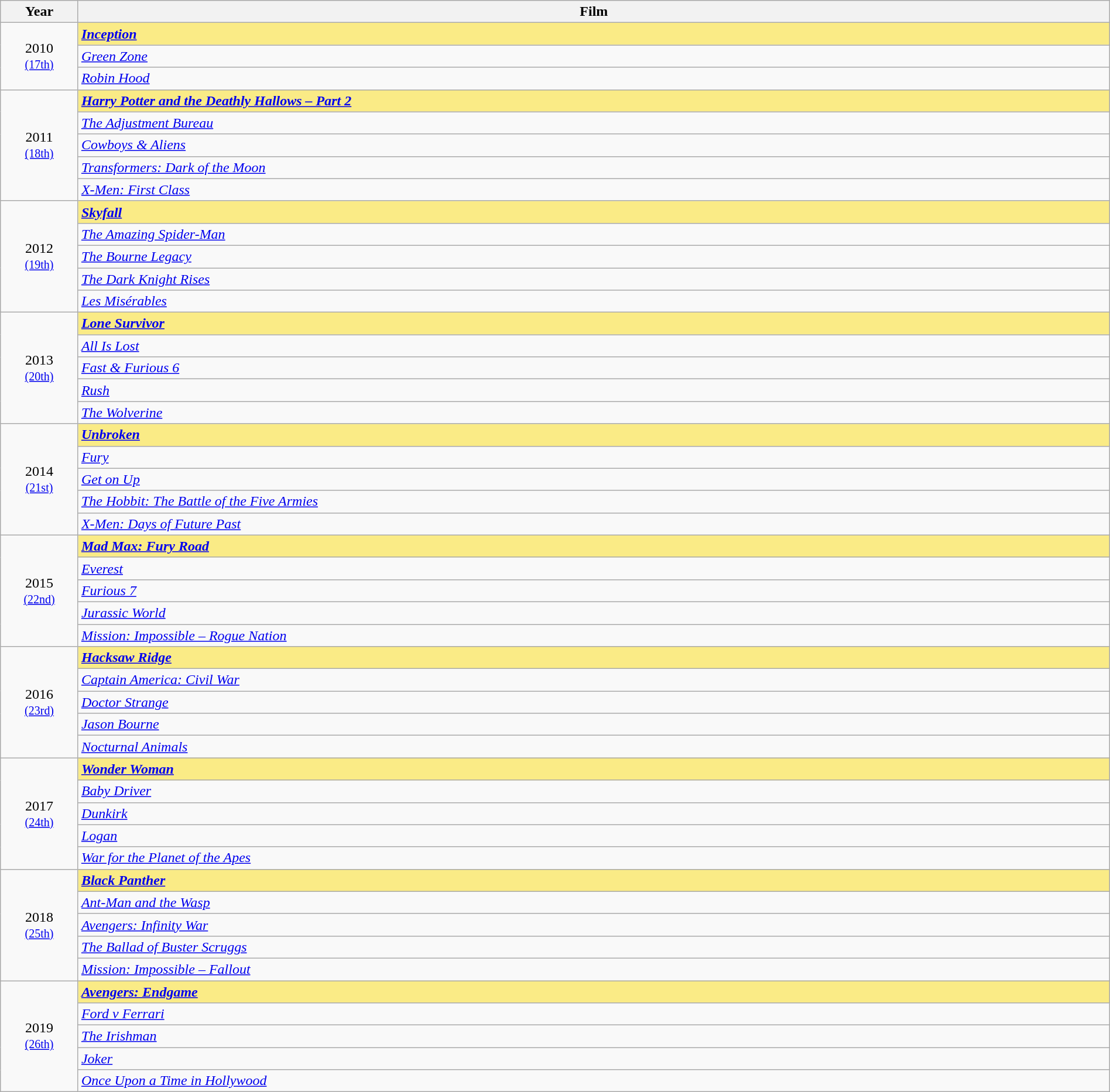<table class="wikitable" width="100%" cellpadding="5">
<tr>
<th width="7%">Year</th>
<th width="93%">Film</th>
</tr>
<tr>
<td rowspan="3" align="center">2010<br><small><a href='#'>(17th)</a> </small></td>
<td style="background:#FAEB86;"><strong><em><a href='#'>Inception</a></em></strong></td>
</tr>
<tr>
<td><em><a href='#'>Green Zone</a></em></td>
</tr>
<tr>
<td><em><a href='#'>Robin Hood</a></em></td>
</tr>
<tr>
<td rowspan="5" align="center">2011<br><small><a href='#'>(18th)</a> </small></td>
<td style="background:#FAEB86;"><strong><em><a href='#'>Harry Potter and the Deathly Hallows – Part 2</a></em></strong></td>
</tr>
<tr>
<td><em><a href='#'>The Adjustment Bureau</a></em></td>
</tr>
<tr>
<td><em><a href='#'>Cowboys & Aliens</a></em></td>
</tr>
<tr>
<td><em><a href='#'>Transformers: Dark of the Moon</a></em></td>
</tr>
<tr>
<td><em><a href='#'>X-Men: First Class</a></em></td>
</tr>
<tr>
<td rowspan="5" align="center">2012<br><small><a href='#'>(19th)</a> </small></td>
<td style="background:#FAEB86;"><strong><em><a href='#'>Skyfall</a></em></strong></td>
</tr>
<tr>
<td><em><a href='#'>The Amazing Spider-Man</a></em></td>
</tr>
<tr>
<td><em><a href='#'>The Bourne Legacy</a></em></td>
</tr>
<tr>
<td><em><a href='#'>The Dark Knight Rises</a></em></td>
</tr>
<tr>
<td><em><a href='#'>Les Misérables</a></em></td>
</tr>
<tr>
<td rowspan="5" align="center">2013<br><small><a href='#'>(20th)</a> </small></td>
<td style="background:#FAEB86;"><strong><em><a href='#'>Lone Survivor</a></em></strong></td>
</tr>
<tr>
<td><em><a href='#'>All Is Lost</a></em></td>
</tr>
<tr>
<td><em><a href='#'>Fast & Furious 6</a></em></td>
</tr>
<tr>
<td><em><a href='#'>Rush</a></em></td>
</tr>
<tr>
<td><em><a href='#'>The Wolverine</a></em></td>
</tr>
<tr>
<td rowspan="5" align="center">2014<br><small><a href='#'>(21st)</a> </small></td>
<td style="background:#FAEB86;"><strong><em><a href='#'>Unbroken</a></em></strong></td>
</tr>
<tr>
<td><em><a href='#'>Fury</a></em></td>
</tr>
<tr>
<td><em><a href='#'>Get on Up</a></em></td>
</tr>
<tr>
<td><em><a href='#'>The Hobbit: The Battle of the Five Armies</a></em></td>
</tr>
<tr>
<td><em><a href='#'>X-Men: Days of Future Past</a></em></td>
</tr>
<tr>
<td rowspan="5" align="center">2015<br><small><a href='#'>(22nd)</a> </small></td>
<td style="background:#FAEB86;"><strong><em><a href='#'>Mad Max: Fury Road</a></em></strong></td>
</tr>
<tr>
<td><em><a href='#'>Everest</a></em></td>
</tr>
<tr>
<td><em><a href='#'>Furious 7</a></em></td>
</tr>
<tr>
<td><em><a href='#'>Jurassic World</a></em></td>
</tr>
<tr>
<td><em><a href='#'>Mission: Impossible – Rogue Nation</a></em></td>
</tr>
<tr>
<td rowspan="5" align="center">2016<br><small><a href='#'>(23rd)</a> </small></td>
<td style="background:#FAEB86;"><strong><em><a href='#'>Hacksaw Ridge</a></em></strong></td>
</tr>
<tr>
<td><em><a href='#'>Captain America: Civil War</a></em></td>
</tr>
<tr>
<td><em><a href='#'>Doctor Strange</a></em></td>
</tr>
<tr>
<td><em><a href='#'>Jason Bourne</a></em></td>
</tr>
<tr>
<td><em><a href='#'>Nocturnal Animals</a></em></td>
</tr>
<tr>
<td rowspan="5" align="center">2017<br><small><a href='#'>(24th)</a> </small></td>
<td style="background:#FAEB86;"><strong><em><a href='#'>Wonder Woman</a></em></strong></td>
</tr>
<tr>
<td><em><a href='#'>Baby Driver</a></em></td>
</tr>
<tr>
<td><em><a href='#'>Dunkirk</a></em></td>
</tr>
<tr>
<td><em><a href='#'>Logan</a></em></td>
</tr>
<tr>
<td><em><a href='#'>War for the Planet of the Apes</a></em></td>
</tr>
<tr>
<td rowspan="5" align="center">2018<br><small><a href='#'>(25th)</a> </small></td>
<td style="background:#FAEB86;"><strong><em><a href='#'>Black Panther</a></em></strong></td>
</tr>
<tr>
<td><em><a href='#'>Ant-Man and the Wasp</a></em></td>
</tr>
<tr>
<td><em><a href='#'>Avengers: Infinity War</a></em></td>
</tr>
<tr>
<td><em><a href='#'>The Ballad of Buster Scruggs</a></em></td>
</tr>
<tr>
<td><em><a href='#'>Mission: Impossible – Fallout</a></em></td>
</tr>
<tr>
<td rowspan="5" align="center">2019<br><small><a href='#'>(26th)</a> </small></td>
<td style="background:#FAEB86;"><strong><em><a href='#'>Avengers: Endgame</a></em></strong></td>
</tr>
<tr>
<td><em><a href='#'>Ford v Ferrari</a></em></td>
</tr>
<tr>
<td><em><a href='#'>The Irishman</a></em></td>
</tr>
<tr>
<td><em><a href='#'>Joker</a></em></td>
</tr>
<tr>
<td><em><a href='#'>Once Upon a Time in Hollywood</a></em></td>
</tr>
</table>
